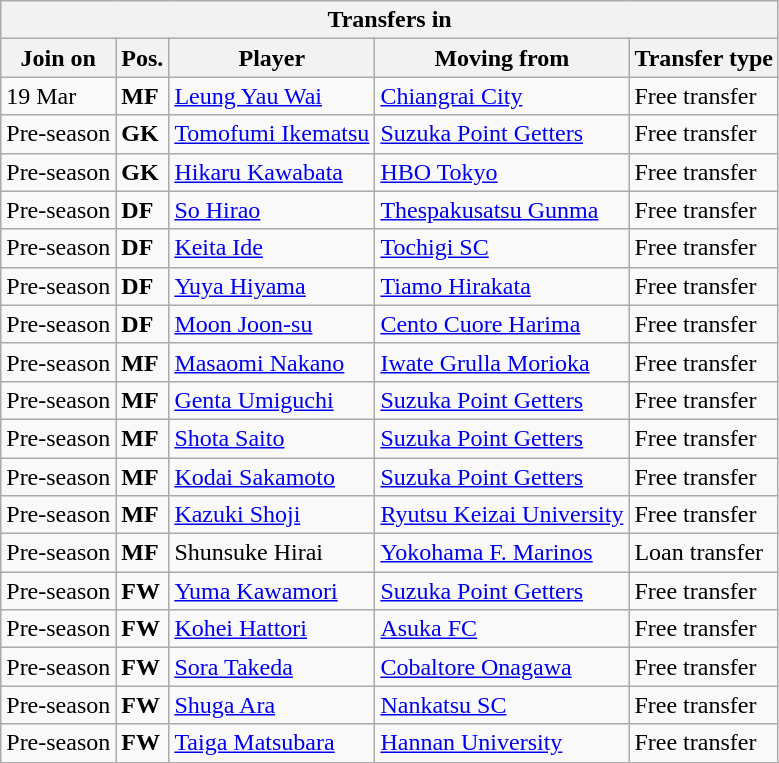<table class="wikitable sortable" style=“text-align:left;>
<tr>
<th colspan="5">Transfers in</th>
</tr>
<tr>
<th>Join on</th>
<th>Pos.</th>
<th>Player</th>
<th>Moving from</th>
<th>Transfer type</th>
</tr>
<tr>
<td>19 Mar</td>
<td><strong>MF</strong></td>
<td> <a href='#'>Leung Yau Wai</a></td>
<td> <a href='#'>Chiangrai City</a></td>
<td>Free transfer</td>
</tr>
<tr>
<td>Pre-season</td>
<td><strong>GK</strong></td>
<td> <a href='#'>Tomofumi Ikematsu</a></td>
<td> <a href='#'>Suzuka Point Getters</a></td>
<td>Free transfer</td>
</tr>
<tr>
<td>Pre-season</td>
<td><strong>GK</strong></td>
<td> <a href='#'>Hikaru Kawabata</a></td>
<td> <a href='#'>HBO Tokyo</a></td>
<td>Free transfer</td>
</tr>
<tr>
<td>Pre-season</td>
<td><strong>DF</strong></td>
<td> <a href='#'>So Hirao</a></td>
<td> <a href='#'>Thespakusatsu Gunma</a></td>
<td>Free transfer</td>
</tr>
<tr>
<td>Pre-season</td>
<td><strong>DF</strong></td>
<td> <a href='#'>Keita Ide</a></td>
<td> <a href='#'>Tochigi SC</a></td>
<td>Free transfer</td>
</tr>
<tr>
<td>Pre-season</td>
<td><strong>DF</strong></td>
<td> <a href='#'>Yuya Hiyama</a></td>
<td> <a href='#'>Tiamo Hirakata</a></td>
<td>Free transfer</td>
</tr>
<tr>
<td>Pre-season</td>
<td><strong>DF</strong></td>
<td> <a href='#'>Moon Joon-su</a></td>
<td> <a href='#'>Cento Cuore Harima</a></td>
<td>Free transfer</td>
</tr>
<tr>
<td>Pre-season</td>
<td><strong>MF</strong></td>
<td> <a href='#'>Masaomi Nakano</a></td>
<td> <a href='#'>Iwate Grulla Morioka</a></td>
<td>Free transfer</td>
</tr>
<tr>
<td>Pre-season</td>
<td><strong>MF</strong></td>
<td> <a href='#'>Genta Umiguchi</a></td>
<td> <a href='#'>Suzuka Point Getters</a></td>
<td>Free transfer</td>
</tr>
<tr>
<td>Pre-season</td>
<td><strong>MF</strong></td>
<td> <a href='#'>Shota Saito</a></td>
<td> <a href='#'>Suzuka Point Getters</a></td>
<td>Free transfer</td>
</tr>
<tr>
<td>Pre-season</td>
<td><strong>MF</strong></td>
<td> <a href='#'>Kodai Sakamoto</a></td>
<td> <a href='#'>Suzuka Point Getters</a></td>
<td>Free transfer</td>
</tr>
<tr>
<td>Pre-season</td>
<td><strong>MF</strong></td>
<td> <a href='#'>Kazuki Shoji</a></td>
<td> <a href='#'>Ryutsu Keizai University</a></td>
<td>Free transfer</td>
</tr>
<tr>
<td>Pre-season</td>
<td><strong>MF</strong></td>
<td> Shunsuke Hirai</td>
<td> <a href='#'>Yokohama F. Marinos</a></td>
<td>Loan transfer</td>
</tr>
<tr>
<td>Pre-season</td>
<td><strong>FW</strong></td>
<td> <a href='#'>Yuma Kawamori</a></td>
<td> <a href='#'>Suzuka Point Getters</a></td>
<td>Free transfer</td>
</tr>
<tr>
<td>Pre-season</td>
<td><strong>FW</strong></td>
<td> <a href='#'>Kohei Hattori</a></td>
<td> <a href='#'>Asuka FC</a></td>
<td>Free transfer</td>
</tr>
<tr>
<td>Pre-season</td>
<td><strong>FW</strong></td>
<td> <a href='#'>Sora Takeda</a></td>
<td> <a href='#'>Cobaltore Onagawa</a></td>
<td>Free transfer</td>
</tr>
<tr>
<td>Pre-season</td>
<td><strong>FW</strong></td>
<td> <a href='#'>Shuga Ara</a></td>
<td> <a href='#'>Nankatsu SC</a></td>
<td>Free transfer</td>
</tr>
<tr>
<td>Pre-season</td>
<td><strong>FW</strong></td>
<td> <a href='#'>Taiga Matsubara</a></td>
<td> <a href='#'>Hannan University</a></td>
<td>Free transfer</td>
</tr>
<tr>
</tr>
</table>
